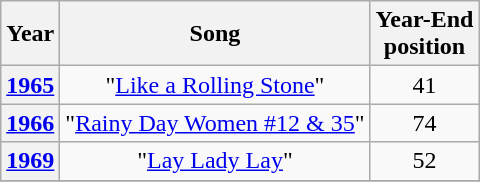<table class="wikitable plainrowheaders" style="text-align:center;" border="1">
<tr>
<th>Year</th>
<th>Song</th>
<th>Year-End<br>position</th>
</tr>
<tr>
<th scope="row"><a href='#'>1965</a></th>
<td>"<a href='#'>Like a Rolling Stone</a>"</td>
<td>41</td>
</tr>
<tr>
<th scope="row"><a href='#'>1966</a></th>
<td>"<a href='#'>Rainy Day Women #12 & 35</a>"</td>
<td>74</td>
</tr>
<tr>
<th scope="row"><a href='#'>1969</a></th>
<td>"<a href='#'>Lay Lady Lay</a>"</td>
<td>52</td>
</tr>
<tr>
</tr>
</table>
